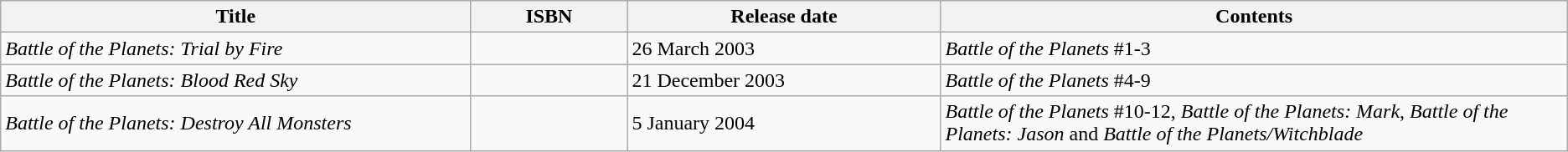<table class="wikitable">
<tr>
<th width=30%>Title</th>
<th width=10%>ISBN</th>
<th width=20%>Release date</th>
<th width=40%>Contents</th>
</tr>
<tr>
<td><em>Battle of the Planets: Trial by Fire</em></td>
<td></td>
<td>26 March 2003</td>
<td><em>Battle of the Planets</em> #1-3</td>
</tr>
<tr>
<td><em>Battle of the Planets: Blood Red Sky</em></td>
<td></td>
<td>21 December 2003</td>
<td><em>Battle of the Planets</em> #4-9</td>
</tr>
<tr>
<td><em>Battle of the Planets: Destroy All Monsters</em></td>
<td></td>
<td>5 January 2004</td>
<td><em>Battle of the Planets</em> #10-12, <em>Battle of the Planets: Mark</em>, <em>Battle of the Planets: Jason</em> and <em>Battle of the Planets/Witchblade</em></td>
</tr>
</table>
